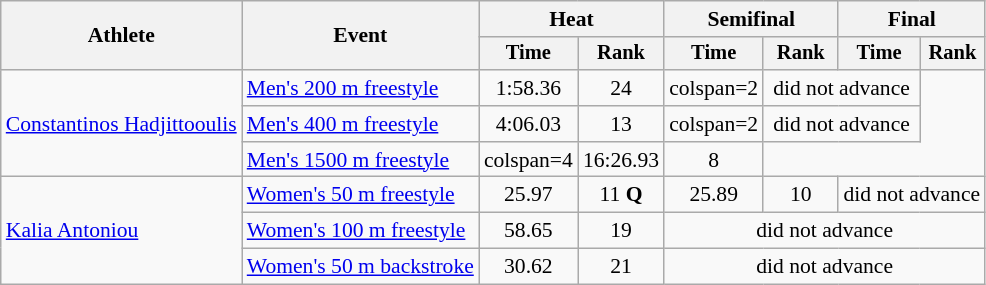<table class=wikitable style=font-size:90%>
<tr>
<th rowspan=2>Athlete</th>
<th rowspan=2>Event</th>
<th colspan=2>Heat</th>
<th colspan=2>Semifinal</th>
<th colspan=2>Final</th>
</tr>
<tr style=font-size:95%>
<th>Time</th>
<th>Rank</th>
<th>Time</th>
<th>Rank</th>
<th>Time</th>
<th>Rank</th>
</tr>
<tr align=center>
<td align=left rowspan=3><a href='#'>Constantinos Hadjittooulis</a></td>
<td align=left><a href='#'>Men's 200 m freestyle</a></td>
<td>1:58.36</td>
<td>24</td>
<td>colspan=2 </td>
<td colspan=2>did not advance</td>
</tr>
<tr align=center>
<td align=left><a href='#'>Men's 400 m freestyle</a></td>
<td>4:06.03</td>
<td>13</td>
<td>colspan=2 </td>
<td colspan=2>did not advance</td>
</tr>
<tr align=center>
<td align=left><a href='#'>Men's 1500 m freestyle</a></td>
<td>colspan=4 </td>
<td>16:26.93</td>
<td>8</td>
</tr>
<tr align=center>
<td align=left rowspan=3><a href='#'>Kalia Antoniou</a></td>
<td align=left><a href='#'>Women's 50 m freestyle</a></td>
<td>25.97</td>
<td>11 <strong>Q</strong></td>
<td>25.89</td>
<td>10</td>
<td colspan=2>did not advance</td>
</tr>
<tr align=center>
<td align=left><a href='#'>Women's 100 m freestyle</a></td>
<td>58.65</td>
<td>19</td>
<td colspan=4>did not advance</td>
</tr>
<tr align=center>
<td align=left><a href='#'>Women's 50 m backstroke</a></td>
<td>30.62</td>
<td>21</td>
<td colspan=4>did not advance</td>
</tr>
</table>
